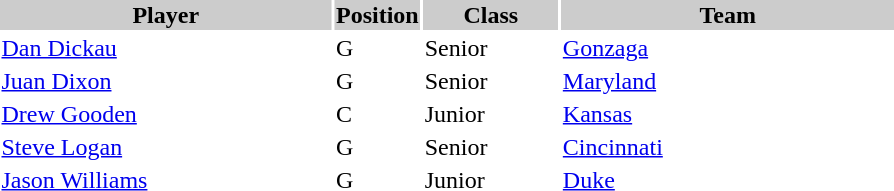<table style="width:600px" "border:'1' 'solid' 'gray'">
<tr>
<th style="width:40%" bgcolor="#cccccc">Player</th>
<th style="width:4%" bgcolor="#cccccc">Position</th>
<th style="width:16%" bgcolor="#cccccc">Class</th>
<th style="width:40%" bgcolor="#cccccc">Team</th>
</tr>
<tr>
<td><a href='#'>Dan Dickau</a></td>
<td>G</td>
<td>Senior</td>
<td><a href='#'>Gonzaga</a></td>
</tr>
<tr>
<td><a href='#'>Juan Dixon</a></td>
<td>G</td>
<td>Senior</td>
<td><a href='#'>Maryland</a></td>
</tr>
<tr>
<td><a href='#'>Drew Gooden</a></td>
<td>C</td>
<td>Junior</td>
<td><a href='#'>Kansas</a></td>
</tr>
<tr>
<td><a href='#'>Steve Logan</a></td>
<td>G</td>
<td>Senior</td>
<td><a href='#'>Cincinnati</a></td>
</tr>
<tr>
<td><a href='#'>Jason Williams</a></td>
<td>G</td>
<td>Junior</td>
<td><a href='#'>Duke</a></td>
</tr>
</table>
